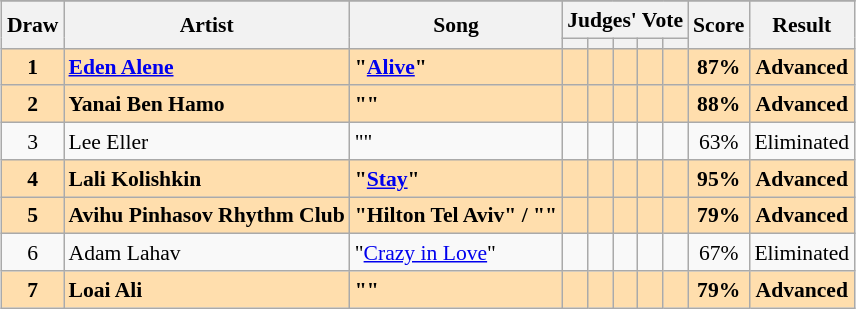<table class="sortable wikitable" style="margin: 1em auto 1em auto; text-align:center; font-size:90%; line-height:18px;">
<tr>
</tr>
<tr>
<th rowspan="2">Draw</th>
<th rowspan="2">Artist</th>
<th rowspan="2">Song</th>
<th colspan="5" class="unsortable">Judges' Vote</th>
<th rowspan="2">Score</th>
<th rowspan="2">Result</th>
</tr>
<tr>
<th class="unsortable"></th>
<th class="unsortable"></th>
<th class="unsortable"></th>
<th class="unsortable"></th>
<th class="unsortable"></th>
</tr>
<tr style="font-weight:bold; background:navajowhite;">
<td>1</td>
<td align="left"><a href='#'>Eden Alene</a></td>
<td align="left">"<a href='#'>Alive</a>"</td>
<td></td>
<td></td>
<td></td>
<td></td>
<td></td>
<td>87%</td>
<td>Advanced</td>
</tr>
<tr style="font-weight:bold; background:navajowhite;">
<td>2</td>
<td align="left">Yanai Ben Hamo</td>
<td align="left">""</td>
<td></td>
<td></td>
<td></td>
<td></td>
<td></td>
<td>88%</td>
<td>Advanced</td>
</tr>
<tr>
<td>3</td>
<td align="left">Lee Eller</td>
<td align="left">""</td>
<td></td>
<td></td>
<td></td>
<td></td>
<td></td>
<td>63%</td>
<td>Eliminated</td>
</tr>
<tr style="font-weight:bold; background:navajowhite;">
<td>4</td>
<td align="left">Lali Kolishkin</td>
<td align="left">"<a href='#'>Stay</a>"</td>
<td></td>
<td></td>
<td></td>
<td></td>
<td></td>
<td>95%</td>
<td>Advanced</td>
</tr>
<tr style="font-weight:bold; background:navajowhite;">
<td>5</td>
<td align="left">Avihu Pinhasov Rhythm Club</td>
<td align="left">"Hilton Tel Aviv" / ""</td>
<td></td>
<td></td>
<td></td>
<td></td>
<td></td>
<td>79%</td>
<td>Advanced</td>
</tr>
<tr>
<td>6</td>
<td align="left">Adam Lahav</td>
<td align="left">"<a href='#'>Crazy in Love</a>"</td>
<td></td>
<td></td>
<td></td>
<td></td>
<td></td>
<td>67%</td>
<td>Eliminated</td>
</tr>
<tr style="font-weight:bold; background:navajowhite;">
<td>7</td>
<td align="left">Loai Ali</td>
<td align="left">""</td>
<td></td>
<td></td>
<td></td>
<td></td>
<td></td>
<td>79%</td>
<td>Advanced</td>
</tr>
</table>
